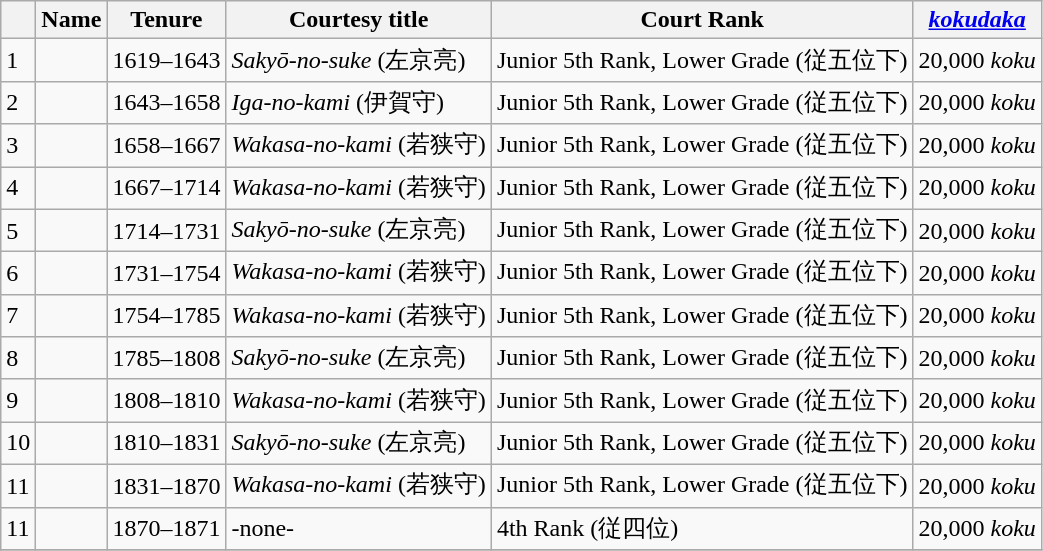<table class=wikitable>
<tr>
<th></th>
<th>Name</th>
<th>Tenure</th>
<th>Courtesy title</th>
<th>Court Rank</th>
<th><em><a href='#'>kokudaka</a></em></th>
</tr>
<tr>
<td>1</td>
<td></td>
<td>1619–1643</td>
<td><em>Sakyō-no-suke</em> (左京亮)</td>
<td>Junior 5th Rank, Lower Grade (従五位下)</td>
<td>20,000 <em>koku</em></td>
</tr>
<tr>
<td>2</td>
<td></td>
<td>1643–1658</td>
<td><em>Iga-no-kami</em> (伊賀守)</td>
<td>Junior 5th Rank, Lower Grade (従五位下)</td>
<td>20,000 <em>koku</em></td>
</tr>
<tr>
<td>3</td>
<td></td>
<td>1658–1667</td>
<td><em>Wakasa-no-kami</em> (若狭守)</td>
<td>Junior 5th Rank, Lower Grade (従五位下)</td>
<td>20,000 <em>koku</em></td>
</tr>
<tr>
<td>4</td>
<td></td>
<td>1667–1714</td>
<td><em>Wakasa-no-kami</em> (若狭守)</td>
<td>Junior 5th Rank, Lower Grade (従五位下)</td>
<td>20,000 <em>koku</em></td>
</tr>
<tr>
<td>5</td>
<td></td>
<td>1714–1731</td>
<td><em>Sakyō-no-suke</em> (左京亮)</td>
<td>Junior 5th Rank, Lower Grade (従五位下)</td>
<td>20,000 <em>koku</em></td>
</tr>
<tr>
<td>6</td>
<td></td>
<td>1731–1754</td>
<td><em>Wakasa-no-kami</em> (若狭守)</td>
<td>Junior 5th Rank, Lower Grade (従五位下)</td>
<td>20,000 <em>koku</em></td>
</tr>
<tr>
<td>7</td>
<td></td>
<td>1754–1785</td>
<td><em>Wakasa-no-kami</em> (若狭守)</td>
<td>Junior 5th Rank, Lower Grade (従五位下)</td>
<td>20,000 <em>koku</em></td>
</tr>
<tr>
<td>8</td>
<td></td>
<td>1785–1808</td>
<td><em>Sakyō-no-suke</em> (左京亮)</td>
<td>Junior 5th Rank, Lower Grade (従五位下)</td>
<td>20,000 <em>koku</em></td>
</tr>
<tr>
<td>9</td>
<td></td>
<td>1808–1810</td>
<td><em>Wakasa-no-kami</em> (若狭守)</td>
<td>Junior 5th Rank, Lower Grade (従五位下)</td>
<td>20,000 <em>koku</em></td>
</tr>
<tr>
<td>10</td>
<td></td>
<td>1810–1831</td>
<td><em>Sakyō-no-suke</em> (左京亮)</td>
<td>Junior 5th Rank, Lower Grade (従五位下)</td>
<td>20,000 <em>koku</em></td>
</tr>
<tr>
<td>11</td>
<td></td>
<td>1831–1870</td>
<td><em>Wakasa-no-kami</em> (若狭守)</td>
<td>Junior 5th Rank, Lower Grade (従五位下)</td>
<td>20,000 <em>koku</em></td>
</tr>
<tr>
<td>11</td>
<td></td>
<td>1870–1871</td>
<td>-none-</td>
<td>4th Rank (従四位)</td>
<td>20,000 <em>koku</em></td>
</tr>
<tr>
</tr>
</table>
